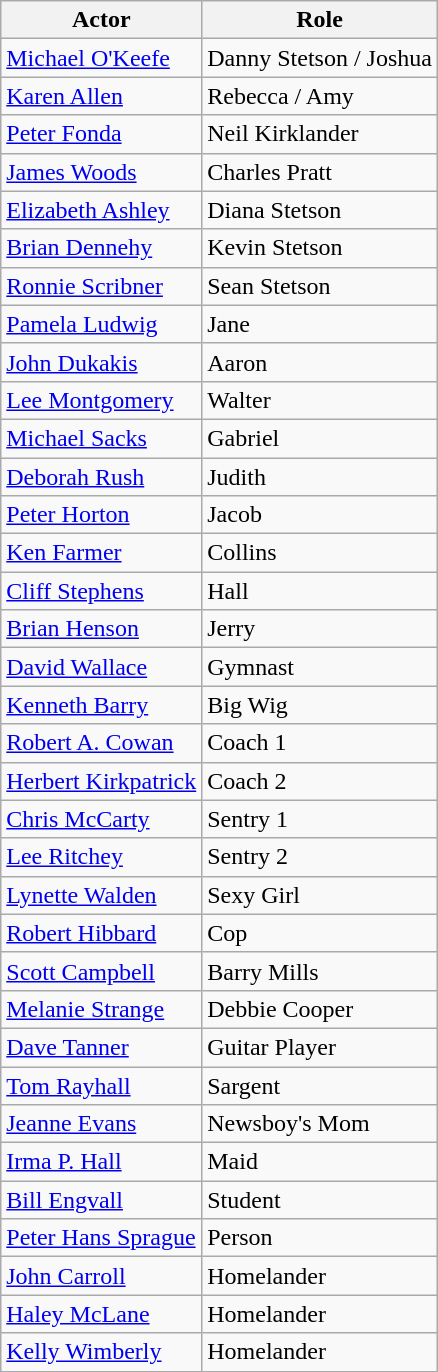<table class="wikitable">
<tr>
<th>Actor</th>
<th>Role</th>
</tr>
<tr>
<td><a href='#'>Michael O'Keefe</a></td>
<td>Danny Stetson / Joshua</td>
</tr>
<tr>
<td><a href='#'>Karen Allen</a></td>
<td>Rebecca / Amy</td>
</tr>
<tr>
<td><a href='#'>Peter Fonda</a></td>
<td>Neil Kirklander</td>
</tr>
<tr>
<td><a href='#'>James Woods</a></td>
<td>Charles Pratt</td>
</tr>
<tr>
<td><a href='#'>Elizabeth Ashley</a></td>
<td>Diana Stetson</td>
</tr>
<tr>
<td><a href='#'>Brian Dennehy</a></td>
<td>Kevin Stetson</td>
</tr>
<tr>
<td><a href='#'>Ronnie Scribner</a></td>
<td>Sean Stetson</td>
</tr>
<tr>
<td><a href='#'>Pamela Ludwig</a></td>
<td>Jane</td>
</tr>
<tr>
<td><a href='#'>John Dukakis</a></td>
<td>Aaron</td>
</tr>
<tr>
<td><a href='#'>Lee Montgomery</a></td>
<td>Walter</td>
</tr>
<tr>
<td><a href='#'>Michael Sacks</a></td>
<td>Gabriel</td>
</tr>
<tr>
<td><a href='#'>Deborah Rush</a></td>
<td>Judith</td>
</tr>
<tr>
<td><a href='#'>Peter Horton</a></td>
<td>Jacob</td>
</tr>
<tr>
<td><a href='#'>Ken Farmer</a></td>
<td>Collins</td>
</tr>
<tr>
<td><a href='#'>Cliff Stephens</a></td>
<td>Hall</td>
</tr>
<tr>
<td><a href='#'>Brian Henson</a></td>
<td>Jerry</td>
</tr>
<tr>
<td><a href='#'>David Wallace</a></td>
<td>Gymnast</td>
</tr>
<tr>
<td><a href='#'>Kenneth Barry</a></td>
<td>Big Wig</td>
</tr>
<tr>
<td><a href='#'>Robert A. Cowan</a></td>
<td>Coach 1</td>
</tr>
<tr>
<td><a href='#'>Herbert Kirkpatrick</a></td>
<td>Coach 2</td>
</tr>
<tr>
<td><a href='#'>Chris McCarty</a></td>
<td>Sentry 1</td>
</tr>
<tr>
<td><a href='#'>Lee Ritchey</a></td>
<td>Sentry 2</td>
</tr>
<tr>
<td><a href='#'>Lynette Walden</a></td>
<td>Sexy Girl</td>
</tr>
<tr>
<td><a href='#'>Robert Hibbard</a></td>
<td>Cop</td>
</tr>
<tr>
<td><a href='#'>Scott Campbell</a></td>
<td>Barry Mills</td>
</tr>
<tr>
<td><a href='#'>Melanie Strange</a></td>
<td>Debbie Cooper</td>
</tr>
<tr>
<td><a href='#'>Dave Tanner</a></td>
<td>Guitar Player</td>
</tr>
<tr>
<td><a href='#'>Tom Rayhall</a></td>
<td>Sargent</td>
</tr>
<tr>
<td><a href='#'>Jeanne Evans</a></td>
<td>Newsboy's Mom</td>
</tr>
<tr>
<td><a href='#'>Irma P. Hall</a></td>
<td>Maid</td>
</tr>
<tr>
<td><a href='#'>Bill Engvall</a></td>
<td>Student</td>
</tr>
<tr>
<td><a href='#'>Peter Hans Sprague</a></td>
<td>Person</td>
</tr>
<tr>
<td><a href='#'>John Carroll</a></td>
<td>Homelander</td>
</tr>
<tr>
<td><a href='#'>Haley McLane</a></td>
<td>Homelander</td>
</tr>
<tr>
<td><a href='#'>Kelly Wimberly</a></td>
<td>Homelander</td>
</tr>
</table>
